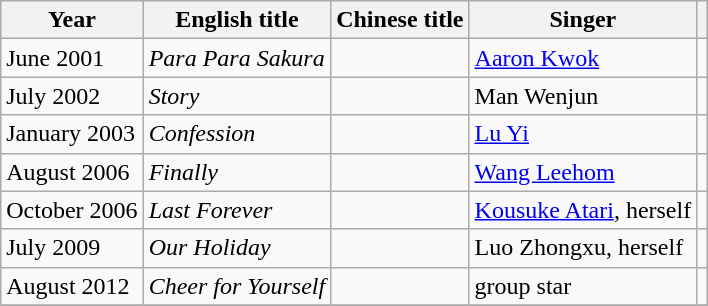<table class="wikitable">
<tr>
<th>Year</th>
<th>English title</th>
<th>Chinese title</th>
<th>Singer</th>
<th></th>
</tr>
<tr>
<td>June 2001</td>
<td><em>Para Para Sakura</em></td>
<td></td>
<td><a href='#'>Aaron Kwok</a></td>
<td></td>
</tr>
<tr>
<td>July 2002</td>
<td><em>Story</em></td>
<td></td>
<td>Man Wenjun</td>
<td></td>
</tr>
<tr>
<td>January 2003</td>
<td><em>Confession</em></td>
<td></td>
<td><a href='#'>Lu Yi</a></td>
<td></td>
</tr>
<tr>
<td>August 2006</td>
<td><em>Finally</em></td>
<td></td>
<td><a href='#'>Wang Leehom</a></td>
<td></td>
</tr>
<tr>
<td>October 2006</td>
<td><em>Last Forever</em></td>
<td></td>
<td><a href='#'>Kousuke Atari</a>, herself</td>
<td></td>
</tr>
<tr>
<td>July 2009</td>
<td><em>Our Holiday</em></td>
<td></td>
<td>Luo Zhongxu, herself</td>
<td></td>
</tr>
<tr>
<td>August 2012</td>
<td><em>Cheer for Yourself</em></td>
<td></td>
<td>group star</td>
<td></td>
</tr>
<tr>
</tr>
</table>
